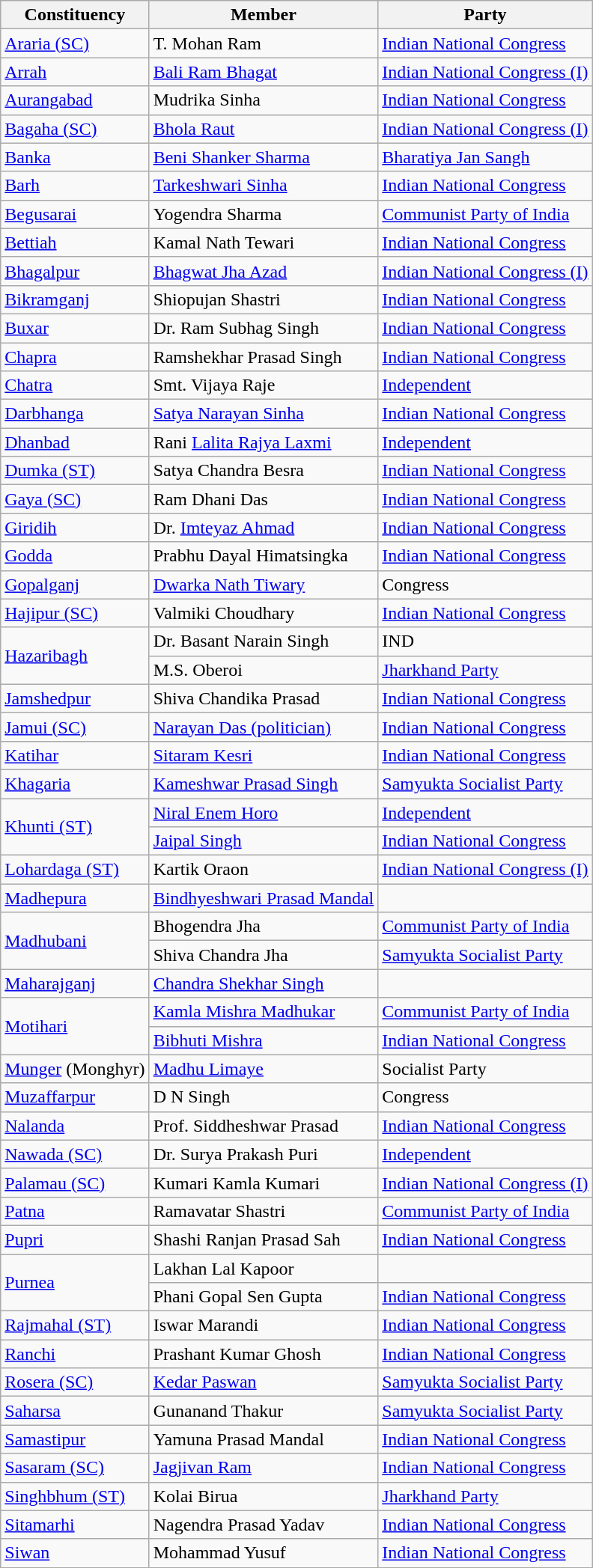<table class="wikitable sortable">
<tr>
<th>Constituency</th>
<th>Member</th>
<th>Party</th>
</tr>
<tr>
<td><a href='#'>Araria (SC)</a></td>
<td>T. Mohan Ram</td>
<td><a href='#'>Indian National Congress</a></td>
</tr>
<tr>
<td><a href='#'>Arrah</a></td>
<td><a href='#'>Bali Ram Bhagat</a></td>
<td><a href='#'>Indian National Congress (I)</a></td>
</tr>
<tr>
<td><a href='#'>Aurangabad</a></td>
<td>Mudrika Sinha</td>
<td><a href='#'>Indian National Congress</a></td>
</tr>
<tr>
<td><a href='#'>Bagaha (SC)</a></td>
<td><a href='#'>Bhola Raut</a></td>
<td><a href='#'>Indian National Congress (I)</a></td>
</tr>
<tr>
<td><a href='#'>Banka</a></td>
<td><a href='#'>Beni Shanker Sharma</a></td>
<td><a href='#'>Bharatiya Jan Sangh</a></td>
</tr>
<tr>
<td><a href='#'>Barh</a></td>
<td><a href='#'>Tarkeshwari Sinha</a></td>
<td><a href='#'>Indian National Congress</a></td>
</tr>
<tr>
<td><a href='#'>Begusarai</a></td>
<td>Yogendra Sharma</td>
<td><a href='#'>Communist Party of India</a></td>
</tr>
<tr>
<td><a href='#'>Bettiah</a></td>
<td>Kamal Nath Tewari</td>
<td><a href='#'>Indian National Congress</a></td>
</tr>
<tr>
<td><a href='#'>Bhagalpur</a></td>
<td><a href='#'>Bhagwat Jha Azad</a></td>
<td><a href='#'>Indian National Congress (I)</a></td>
</tr>
<tr>
<td><a href='#'>Bikramganj</a></td>
<td>Shiopujan Shastri</td>
<td><a href='#'>Indian National Congress</a></td>
</tr>
<tr>
<td><a href='#'>Buxar</a></td>
<td>Dr. Ram Subhag Singh</td>
<td><a href='#'>Indian National Congress</a></td>
</tr>
<tr>
<td><a href='#'>Chapra</a></td>
<td>Ramshekhar Prasad Singh</td>
<td><a href='#'>Indian National Congress</a></td>
</tr>
<tr>
<td><a href='#'>Chatra</a></td>
<td>Smt. Vijaya Raje</td>
<td><a href='#'>Independent</a></td>
</tr>
<tr>
<td><a href='#'>Darbhanga</a></td>
<td><a href='#'>Satya Narayan Sinha</a></td>
<td><a href='#'>Indian National Congress</a></td>
</tr>
<tr>
<td><a href='#'>Dhanbad</a></td>
<td>Rani <a href='#'>Lalita Rajya Laxmi</a></td>
<td><a href='#'>Independent</a></td>
</tr>
<tr>
<td><a href='#'>Dumka (ST)</a></td>
<td>Satya Chandra Besra</td>
<td><a href='#'>Indian National Congress</a></td>
</tr>
<tr>
<td><a href='#'>Gaya (SC)</a></td>
<td>Ram Dhani Das</td>
<td><a href='#'>Indian National Congress</a></td>
</tr>
<tr>
<td><a href='#'>Giridih</a></td>
<td>Dr. <a href='#'>Imteyaz Ahmad</a></td>
<td><a href='#'>Indian National Congress</a></td>
</tr>
<tr>
<td><a href='#'>Godda</a></td>
<td>Prabhu Dayal Himatsingka</td>
<td><a href='#'>Indian National Congress</a></td>
</tr>
<tr>
<td><a href='#'>Gopalganj</a></td>
<td><a href='#'>Dwarka Nath Tiwary</a></td>
<td>Congress</td>
</tr>
<tr>
<td><a href='#'>Hajipur (SC)</a></td>
<td>Valmiki Choudhary</td>
<td><a href='#'>Indian National Congress</a></td>
</tr>
<tr>
<td rowspan=2><a href='#'>Hazaribagh</a></td>
<td>Dr. Basant Narain Singh</td>
<td>IND</td>
</tr>
<tr>
<td>M.S. Oberoi</td>
<td><a href='#'>Jharkhand Party</a></td>
</tr>
<tr>
<td><a href='#'>Jamshedpur</a></td>
<td>Shiva Chandika Prasad</td>
<td><a href='#'>Indian National Congress</a></td>
</tr>
<tr>
<td><a href='#'>Jamui (SC)</a></td>
<td><a href='#'>Narayan Das (politician)</a></td>
<td><a href='#'>Indian National Congress</a></td>
</tr>
<tr>
<td><a href='#'>Katihar</a></td>
<td><a href='#'>Sitaram Kesri</a></td>
<td><a href='#'>Indian National Congress</a></td>
</tr>
<tr>
<td><a href='#'>Khagaria</a></td>
<td><a href='#'>Kameshwar Prasad Singh</a></td>
<td><a href='#'>Samyukta Socialist Party</a></td>
</tr>
<tr>
<td rowspan=2><a href='#'>Khunti (ST)</a></td>
<td><a href='#'>Niral Enem Horo</a></td>
<td><a href='#'>Independent</a></td>
</tr>
<tr>
<td><a href='#'>Jaipal Singh</a></td>
<td><a href='#'>Indian National Congress</a></td>
</tr>
<tr>
<td><a href='#'>Lohardaga (ST)</a></td>
<td>Kartik Oraon</td>
<td><a href='#'>Indian National Congress (I)</a></td>
</tr>
<tr>
<td><a href='#'>Madhepura</a></td>
<td><a href='#'>Bindhyeshwari Prasad Mandal</a></td>
<td></td>
</tr>
<tr>
<td rowspan=2><a href='#'>Madhubani</a></td>
<td>Bhogendra Jha</td>
<td><a href='#'>Communist Party of India</a></td>
</tr>
<tr>
<td>Shiva Chandra Jha</td>
<td><a href='#'>Samyukta Socialist Party</a></td>
</tr>
<tr>
<td><a href='#'>Maharajganj</a></td>
<td><a href='#'>Chandra Shekhar Singh</a></td>
<td></td>
</tr>
<tr>
<td rowspan=2><a href='#'>Motihari</a></td>
<td><a href='#'>Kamla Mishra Madhukar</a></td>
<td><a href='#'>Communist Party of India</a></td>
</tr>
<tr>
<td><a href='#'>Bibhuti Mishra</a></td>
<td><a href='#'>Indian National Congress</a></td>
</tr>
<tr>
<td><a href='#'>Munger</a> (Monghyr)</td>
<td><a href='#'>Madhu Limaye</a>  </td>
<td>Socialist Party</td>
</tr>
<tr>
<td><a href='#'>Muzaffarpur</a></td>
<td>D N Singh</td>
<td>Congress</td>
</tr>
<tr>
<td><a href='#'>Nalanda</a></td>
<td>Prof. Siddheshwar Prasad</td>
<td><a href='#'>Indian National Congress</a></td>
</tr>
<tr>
<td><a href='#'>Nawada (SC)</a></td>
<td>Dr. Surya Prakash Puri</td>
<td><a href='#'>Independent</a></td>
</tr>
<tr>
<td><a href='#'>Palamau (SC)</a></td>
<td>Kumari Kamla Kumari</td>
<td><a href='#'>Indian National Congress (I)</a></td>
</tr>
<tr>
<td><a href='#'>Patna</a></td>
<td>Ramavatar Shastri</td>
<td><a href='#'>Communist Party of India</a></td>
</tr>
<tr>
<td><a href='#'>Pupri</a></td>
<td>Shashi Ranjan Prasad Sah</td>
<td><a href='#'>Indian National Congress</a></td>
</tr>
<tr>
<td rowspan=2><a href='#'>Purnea</a></td>
<td>Lakhan Lal Kapoor</td>
<td></td>
</tr>
<tr>
<td>Phani Gopal Sen Gupta</td>
<td><a href='#'>Indian National Congress</a></td>
</tr>
<tr>
<td><a href='#'>Rajmahal (ST)</a></td>
<td>Iswar Marandi</td>
<td><a href='#'>Indian National Congress</a></td>
</tr>
<tr>
<td><a href='#'>Ranchi</a></td>
<td>Prashant Kumar Ghosh</td>
<td><a href='#'>Indian National Congress</a></td>
</tr>
<tr>
<td><a href='#'>Rosera (SC)</a></td>
<td><a href='#'>Kedar Paswan</a></td>
<td><a href='#'>Samyukta Socialist Party</a></td>
</tr>
<tr>
<td><a href='#'>Saharsa</a></td>
<td>Gunanand Thakur</td>
<td><a href='#'>Samyukta Socialist Party</a></td>
</tr>
<tr>
<td><a href='#'>Samastipur</a></td>
<td>Yamuna Prasad Mandal</td>
<td><a href='#'>Indian National Congress</a></td>
</tr>
<tr>
<td><a href='#'>Sasaram (SC)</a></td>
<td><a href='#'>Jagjivan Ram</a></td>
<td><a href='#'>Indian National Congress</a></td>
</tr>
<tr>
<td><a href='#'>Singhbhum (ST)</a></td>
<td>Kolai Birua</td>
<td><a href='#'>Jharkhand Party</a></td>
</tr>
<tr>
<td><a href='#'>Sitamarhi</a></td>
<td>Nagendra Prasad Yadav</td>
<td><a href='#'>Indian National Congress</a></td>
</tr>
<tr>
<td><a href='#'>Siwan</a></td>
<td>Mohammad Yusuf</td>
<td><a href='#'>Indian National Congress</a></td>
</tr>
<tr>
</tr>
</table>
